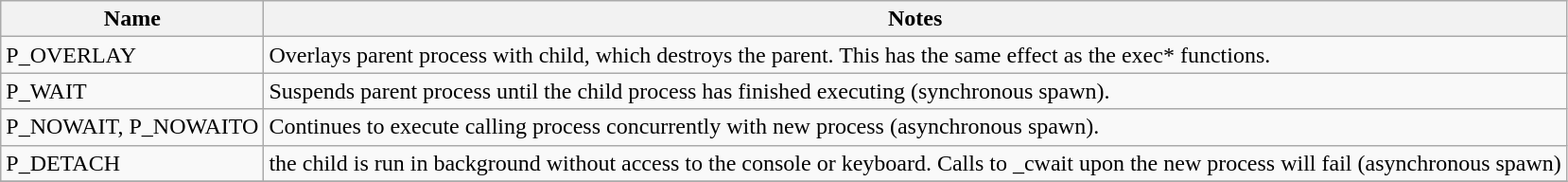<table class="wikitable">
<tr>
<th>Name</th>
<th>Notes</th>
</tr>
<tr>
<td>P_OVERLAY</td>
<td>Overlays parent process with child, which destroys the parent. This has the same effect as the exec* functions.</td>
</tr>
<tr>
<td>P_WAIT</td>
<td>Suspends parent process until the child process has finished executing (synchronous spawn).</td>
</tr>
<tr>
<td>P_NOWAIT, P_NOWAITO</td>
<td>Continues to execute calling process concurrently with new process (asynchronous spawn).</td>
</tr>
<tr>
<td>P_DETACH</td>
<td>the child is run in background without access to the console or keyboard. Calls to _cwait upon the new process will fail (asynchronous spawn)</td>
</tr>
<tr>
</tr>
</table>
